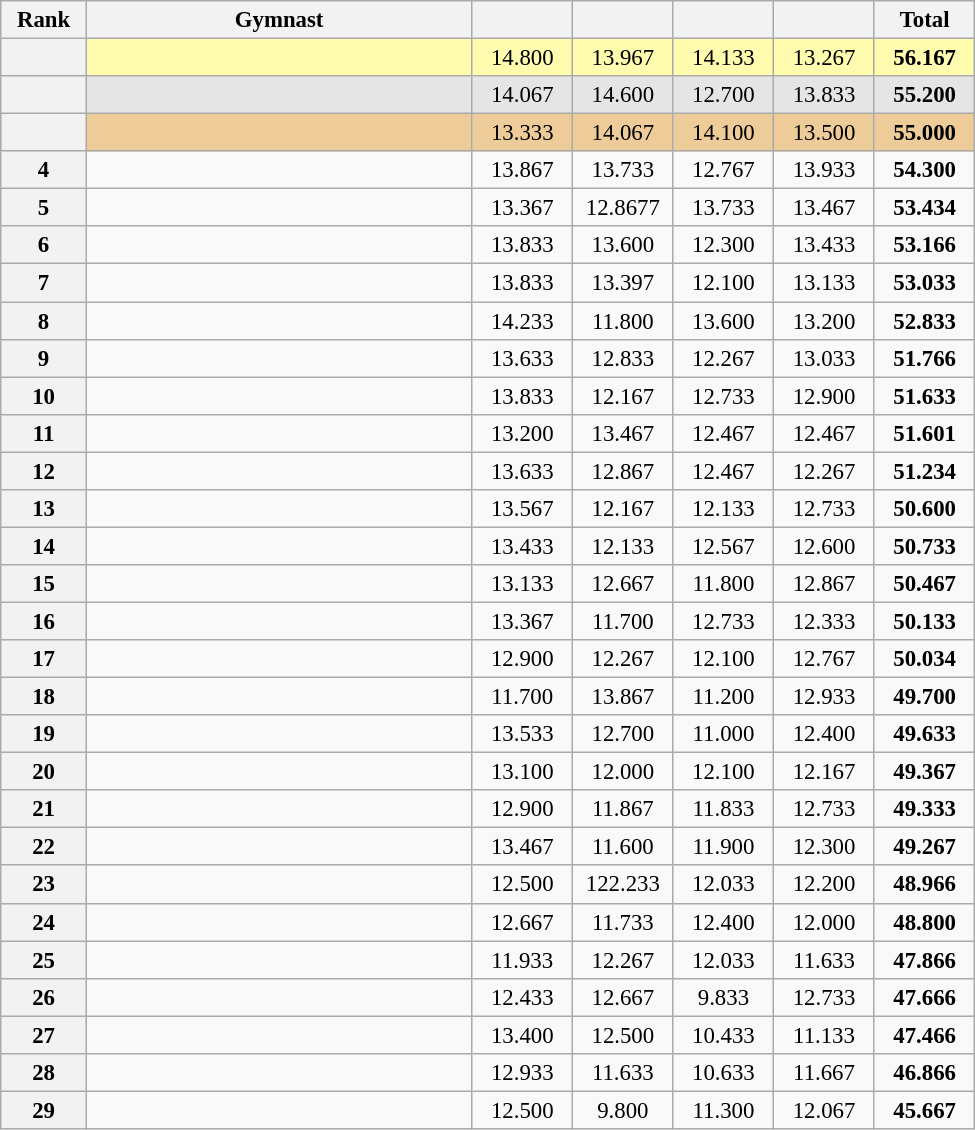<table class="wikitable sortable" style="text-align:center; font-size:95%">
<tr>
<th scope="col" style="width:50px;">Rank</th>
<th scope="col" style="width:250px;">Gymnast</th>
<th scope="col" style="width:60px;"></th>
<th scope="col" style="width:60px;"></th>
<th scope="col" style="width:60px;"></th>
<th scope="col" style="width:60px;"></th>
<th scope="col" style="width:60px;">Total</th>
</tr>
<tr style="background:#fffcaf;">
<th scope=row style="text-align:center"></th>
<td align=left></td>
<td>14.800</td>
<td>13.967</td>
<td>14.133</td>
<td>13.267</td>
<td><strong>56.167</strong></td>
</tr>
<tr style="background:#e5e5e5;">
<th scope=row style="text-align:center"></th>
<td align=left></td>
<td>14.067</td>
<td>14.600</td>
<td>12.700</td>
<td>13.833</td>
<td><strong>55.200</strong></td>
</tr>
<tr style="background:#ec9;">
<th scope=row style="text-align:center"></th>
<td align=left></td>
<td>13.333</td>
<td>14.067</td>
<td>14.100</td>
<td>13.500</td>
<td><strong>55.000</strong></td>
</tr>
<tr>
<th scope=row style="text-align:center">4</th>
<td align=left></td>
<td>13.867</td>
<td>13.733</td>
<td>12.767</td>
<td>13.933</td>
<td><strong>54.300</strong></td>
</tr>
<tr>
<th scope=row style="text-align:center">5</th>
<td align=left></td>
<td>13.367</td>
<td>12.8677</td>
<td>13.733</td>
<td>13.467</td>
<td><strong>53.434</strong></td>
</tr>
<tr>
<th scope=row style="text-align:center">6</th>
<td align=left></td>
<td>13.833</td>
<td>13.600</td>
<td>12.300</td>
<td>13.433</td>
<td><strong>53.166</strong></td>
</tr>
<tr>
<th scope=row style="text-align:center">7</th>
<td align=left></td>
<td>13.833</td>
<td>13.397</td>
<td>12.100</td>
<td>13.133</td>
<td><strong>53.033</strong></td>
</tr>
<tr>
<th scope=row style="text-align:center">8</th>
<td align=left></td>
<td>14.233</td>
<td>11.800</td>
<td>13.600</td>
<td>13.200</td>
<td><strong>52.833</strong></td>
</tr>
<tr>
<th scope=row style="text-align:center">9</th>
<td align=left></td>
<td>13.633</td>
<td>12.833</td>
<td>12.267</td>
<td>13.033</td>
<td><strong>51.766</strong></td>
</tr>
<tr>
<th scope=row style="text-align:center">10</th>
<td align=left></td>
<td>13.833</td>
<td>12.167</td>
<td>12.733</td>
<td>12.900</td>
<td><strong>51.633</strong></td>
</tr>
<tr>
<th scope=row style="text-align:center">11</th>
<td align=left></td>
<td>13.200</td>
<td>13.467</td>
<td>12.467</td>
<td>12.467</td>
<td><strong>51.601</strong></td>
</tr>
<tr>
<th scope=row style="text-align:center">12</th>
<td align=left></td>
<td>13.633</td>
<td>12.867</td>
<td>12.467</td>
<td>12.267</td>
<td><strong>51.234</strong></td>
</tr>
<tr>
<th scope=row style="text-align:center">13</th>
<td align=left></td>
<td>13.567</td>
<td>12.167</td>
<td>12.133</td>
<td>12.733</td>
<td><strong>50.600</strong></td>
</tr>
<tr>
<th scope=row style="text-align:center">14</th>
<td align=left></td>
<td>13.433</td>
<td>12.133</td>
<td>12.567</td>
<td>12.600</td>
<td><strong>50.733</strong></td>
</tr>
<tr>
<th scope=row style="text-align:center">15</th>
<td align=left></td>
<td>13.133</td>
<td>12.667</td>
<td>11.800</td>
<td>12.867</td>
<td><strong>50.467</strong></td>
</tr>
<tr>
<th scope=row style="text-align:center">16</th>
<td align=left></td>
<td>13.367</td>
<td>11.700</td>
<td>12.733</td>
<td>12.333</td>
<td><strong>50.133</strong></td>
</tr>
<tr>
<th scope=row style="text-align:center">17</th>
<td align=left></td>
<td>12.900</td>
<td>12.267</td>
<td>12.100</td>
<td>12.767</td>
<td><strong>50.034</strong></td>
</tr>
<tr>
<th scope=row style="text-align:center">18</th>
<td align=left></td>
<td>11.700</td>
<td>13.867</td>
<td>11.200</td>
<td>12.933</td>
<td><strong>49.700</strong></td>
</tr>
<tr>
<th scope=row style="text-align:center">19</th>
<td align=left></td>
<td>13.533</td>
<td>12.700</td>
<td>11.000</td>
<td>12.400</td>
<td><strong>49.633</strong></td>
</tr>
<tr>
<th scope=row style="text-align:center">20</th>
<td align=left></td>
<td>13.100</td>
<td>12.000</td>
<td>12.100</td>
<td>12.167</td>
<td><strong>49.367</strong></td>
</tr>
<tr>
<th scope=row style="text-align:center">21</th>
<td align=left></td>
<td>12.900</td>
<td>11.867</td>
<td>11.833</td>
<td>12.733</td>
<td><strong>49.333</strong></td>
</tr>
<tr>
<th scope=row style="text-align:center">22</th>
<td align=left></td>
<td>13.467</td>
<td>11.600</td>
<td>11.900</td>
<td>12.300</td>
<td><strong>49.267</strong></td>
</tr>
<tr>
<th scope=row style="text-align:center">23</th>
<td align=left></td>
<td>12.500</td>
<td>122.233</td>
<td>12.033</td>
<td>12.200</td>
<td><strong>48.966</strong></td>
</tr>
<tr>
<th scope=row style="text-align:center">24</th>
<td align=left></td>
<td>12.667</td>
<td>11.733</td>
<td>12.400</td>
<td>12.000</td>
<td><strong>48.800</strong></td>
</tr>
<tr>
<th scope=row style="text-align:center">25</th>
<td align=left></td>
<td>11.933</td>
<td>12.267</td>
<td>12.033</td>
<td>11.633</td>
<td><strong>47.866</strong></td>
</tr>
<tr>
<th scope=row style="text-align:center">26</th>
<td align=left></td>
<td>12.433</td>
<td>12.667</td>
<td>9.833</td>
<td>12.733</td>
<td><strong>47.666</strong></td>
</tr>
<tr>
<th scope=row style="text-align:center">27</th>
<td align=left></td>
<td>13.400</td>
<td>12.500</td>
<td>10.433</td>
<td>11.133</td>
<td><strong>47.466</strong></td>
</tr>
<tr>
<th scope=row style="text-align:center">28</th>
<td align=left></td>
<td>12.933</td>
<td>11.633</td>
<td>10.633</td>
<td>11.667</td>
<td><strong>46.866</strong></td>
</tr>
<tr>
<th scope=row style="text-align:center">29</th>
<td align=left></td>
<td>12.500</td>
<td>9.800</td>
<td>11.300</td>
<td>12.067</td>
<td><strong>45.667</strong></td>
</tr>
</table>
